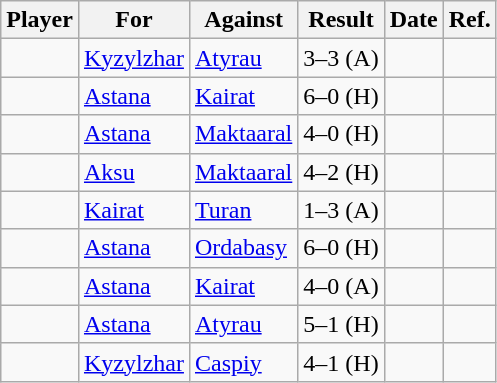<table class="wikitable">
<tr>
<th>Player</th>
<th>For</th>
<th>Against</th>
<th>Result</th>
<th>Date</th>
<th>Ref.</th>
</tr>
<tr>
<td> </td>
<td><a href='#'>Kyzylzhar</a></td>
<td><a href='#'>Atyrau</a></td>
<td>3–3 (A)</td>
<td></td>
<td></td>
</tr>
<tr>
<td> </td>
<td><a href='#'>Astana</a></td>
<td><a href='#'>Kairat</a></td>
<td>6–0 (H)</td>
<td></td>
<td></td>
</tr>
<tr>
<td> </td>
<td><a href='#'>Astana</a></td>
<td><a href='#'>Maktaaral</a></td>
<td>4–0 (H)</td>
<td></td>
<td></td>
</tr>
<tr>
<td> </td>
<td><a href='#'>Aksu</a></td>
<td><a href='#'>Maktaaral</a></td>
<td>4–2 (H)</td>
<td></td>
<td></td>
</tr>
<tr>
<td> </td>
<td><a href='#'>Kairat</a></td>
<td><a href='#'>Turan</a></td>
<td>1–3 (A)</td>
<td></td>
<td></td>
</tr>
<tr>
<td> </td>
<td><a href='#'>Astana</a></td>
<td><a href='#'>Ordabasy</a></td>
<td>6–0 (H)</td>
<td></td>
<td></td>
</tr>
<tr>
<td> </td>
<td><a href='#'>Astana</a></td>
<td><a href='#'>Kairat</a></td>
<td>4–0 (A)</td>
<td></td>
<td></td>
</tr>
<tr>
<td> </td>
<td><a href='#'>Astana</a></td>
<td><a href='#'>Atyrau</a></td>
<td>5–1 (H)</td>
<td></td>
<td></td>
</tr>
<tr>
<td> </td>
<td><a href='#'>Kyzylzhar</a></td>
<td><a href='#'>Caspiy</a></td>
<td>4–1 (H)</td>
<td></td>
<td></td>
</tr>
</table>
